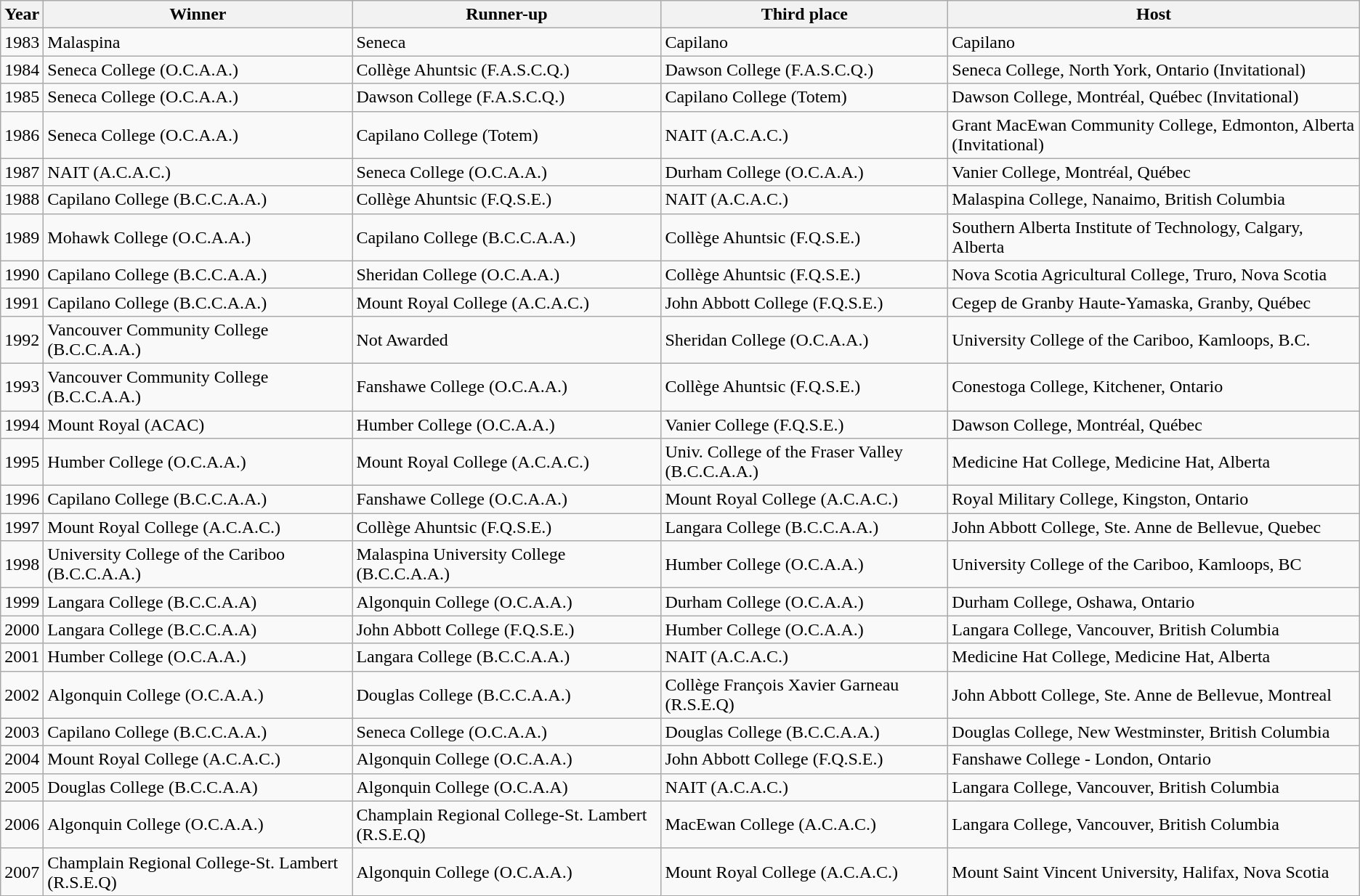<table class="wikitable">
<tr>
<th>Year</th>
<th>Winner</th>
<th>Runner-up</th>
<th>Third place</th>
<th>Host</th>
</tr>
<tr>
<td>1983</td>
<td>Malaspina</td>
<td>Seneca</td>
<td>Capilano</td>
<td>Capilano</td>
</tr>
<tr>
<td>1984</td>
<td>Seneca College (O.C.A.A.)</td>
<td>Collège Ahuntsic (F.A.S.C.Q.)</td>
<td>Dawson College (F.A.S.C.Q.)</td>
<td>Seneca College, North York, Ontario (Invitational)</td>
</tr>
<tr>
<td>1985</td>
<td>Seneca College (O.C.A.A.)</td>
<td>Dawson College (F.A.S.C.Q.)</td>
<td>Capilano College (Totem)</td>
<td>Dawson College, Montréal, Québec (Invitational)</td>
</tr>
<tr>
<td>1986</td>
<td>Seneca College (O.C.A.A.)</td>
<td>Capilano College (Totem)</td>
<td>NAIT (A.C.A.C.)</td>
<td>Grant MacEwan Community College, Edmonton, Alberta (Invitational)</td>
</tr>
<tr>
<td>1987</td>
<td>NAIT (A.C.A.C.)</td>
<td>Seneca College (O.C.A.A.)</td>
<td>Durham College (O.C.A.A.)</td>
<td>Vanier College, Montréal, Québec</td>
</tr>
<tr>
<td>1988</td>
<td>Capilano College (B.C.C.A.A.)</td>
<td>Collège Ahuntsic (F.Q.S.E.)</td>
<td>NAIT (A.C.A.C.)</td>
<td>Malaspina College, Nanaimo, British Columbia</td>
</tr>
<tr>
<td>1989</td>
<td>Mohawk College (O.C.A.A.)</td>
<td>Capilano College (B.C.C.A.A.)</td>
<td>Collège Ahuntsic (F.Q.S.E.)</td>
<td>Southern Alberta Institute of Technology, Calgary, Alberta</td>
</tr>
<tr>
<td>1990</td>
<td>Capilano College (B.C.C.A.A.)</td>
<td>Sheridan College (O.C.A.A.)</td>
<td>Collège Ahuntsic (F.Q.S.E.)</td>
<td>Nova Scotia Agricultural College, Truro, Nova Scotia</td>
</tr>
<tr>
<td>1991</td>
<td>Capilano College (B.C.C.A.A.)</td>
<td>Mount Royal College (A.C.A.C.)</td>
<td>John Abbott College (F.Q.S.E.)</td>
<td>Cegep de Granby Haute-Yamaska, Granby, Québec</td>
</tr>
<tr>
<td>1992</td>
<td>Vancouver Community College (B.C.C.A.A.)</td>
<td>Not Awarded</td>
<td>Sheridan College (O.C.A.A.)</td>
<td>University College of the Cariboo, Kamloops, B.C.</td>
</tr>
<tr>
<td>1993</td>
<td>Vancouver Community College (B.C.C.A.A.)</td>
<td>Fanshawe College (O.C.A.A.)</td>
<td>Collège Ahuntsic (F.Q.S.E.)</td>
<td>Conestoga College, Kitchener, Ontario</td>
</tr>
<tr>
<td>1994</td>
<td>Mount Royal (ACAC)</td>
<td>Humber College (O.C.A.A.)</td>
<td>Vanier College (F.Q.S.E.)</td>
<td>Dawson College, Montréal, Québec</td>
</tr>
<tr>
<td>1995</td>
<td>Humber College (O.C.A.A.)</td>
<td>Mount Royal College (A.C.A.C.)</td>
<td>Univ. College of the Fraser Valley (B.C.C.A.A.)</td>
<td>Medicine Hat College, Medicine Hat, Alberta</td>
</tr>
<tr>
<td>1996</td>
<td>Capilano College (B.C.C.A.A.)</td>
<td>Fanshawe College (O.C.A.A.)</td>
<td>Mount Royal College (A.C.A.C.)</td>
<td>Royal Military College, Kingston, Ontario</td>
</tr>
<tr>
<td>1997</td>
<td>Mount Royal College (A.C.A.C.)</td>
<td>Collège Ahuntsic (F.Q.S.E.)</td>
<td>Langara College (B.C.C.A.A.)</td>
<td>John Abbott College, Ste. Anne de Bellevue, Quebec</td>
</tr>
<tr>
<td>1998</td>
<td>University College of the Cariboo (B.C.C.A.A.)</td>
<td>Malaspina University College (B.C.C.A.A.)</td>
<td>Humber College (O.C.A.A.)</td>
<td>University College of the Cariboo, Kamloops, BC</td>
</tr>
<tr>
<td>1999</td>
<td>Langara College (B.C.C.A.A)</td>
<td>Algonquin College (O.C.A.A.)</td>
<td>Durham College (O.C.A.A.)</td>
<td>Durham College, Oshawa, Ontario</td>
</tr>
<tr>
<td>2000</td>
<td>Langara College (B.C.C.A.A)</td>
<td>John Abbott College (F.Q.S.E.)</td>
<td>Humber College (O.C.A.A.)</td>
<td>Langara College, Vancouver, British Columbia</td>
</tr>
<tr>
<td>2001</td>
<td>Humber College (O.C.A.A.)</td>
<td>Langara College (B.C.C.A.A.)</td>
<td>NAIT (A.C.A.C.)</td>
<td>Medicine Hat College, Medicine Hat, Alberta</td>
</tr>
<tr>
<td>2002</td>
<td>Algonquin College (O.C.A.A.)</td>
<td>Douglas College (B.C.C.A.A.)</td>
<td>Collège François Xavier Garneau (R.S.E.Q)</td>
<td>John Abbott College, Ste. Anne de Bellevue, Montreal</td>
</tr>
<tr>
<td>2003</td>
<td>Capilano College (B.C.C.A.A.)</td>
<td>Seneca College (O.C.A.A.)</td>
<td>Douglas College (B.C.C.A.A.)</td>
<td>Douglas College, New Westminster, British Columbia</td>
</tr>
<tr>
<td>2004</td>
<td>Mount Royal College (A.C.A.C.)</td>
<td>Algonquin College (O.C.A.A.)</td>
<td>John Abbott College (F.Q.S.E.)</td>
<td>Fanshawe College - London, Ontario</td>
</tr>
<tr>
<td>2005</td>
<td>Douglas College (B.C.C.A.A)</td>
<td>Algonquin College (O.C.A.A)</td>
<td>NAIT (A.C.A.C.)</td>
<td>Langara College, Vancouver, British Columbia</td>
</tr>
<tr>
<td>2006</td>
<td>Algonquin College (O.C.A.A.)</td>
<td>Champlain Regional College-St. Lambert (R.S.E.Q)</td>
<td>MacEwan College (A.C.A.C.)</td>
<td>Langara College, Vancouver, British Columbia</td>
</tr>
<tr>
<td>2007</td>
<td>Champlain Regional College-St. Lambert (R.S.E.Q)</td>
<td>Algonquin College (O.C.A.A.)</td>
<td>Mount Royal College (A.C.A.C.)</td>
<td>Mount Saint Vincent University, Halifax, Nova Scotia</td>
</tr>
</table>
